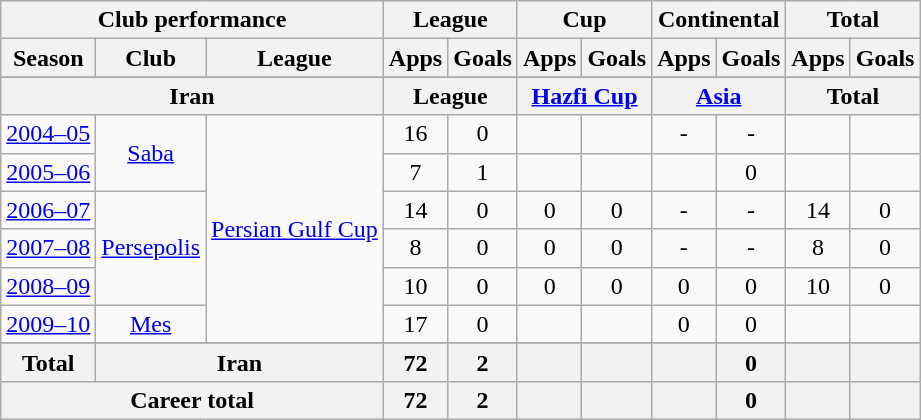<table class="wikitable" style="text-align:center">
<tr>
<th colspan=3>Club performance</th>
<th colspan=2>League</th>
<th colspan=2>Cup</th>
<th colspan=2>Continental</th>
<th colspan=2>Total</th>
</tr>
<tr>
<th>Season</th>
<th>Club</th>
<th>League</th>
<th>Apps</th>
<th>Goals</th>
<th>Apps</th>
<th>Goals</th>
<th>Apps</th>
<th>Goals</th>
<th>Apps</th>
<th>Goals</th>
</tr>
<tr>
</tr>
<tr>
<th colspan=3>Iran</th>
<th colspan=2>League</th>
<th colspan=2><a href='#'>Hazfi Cup</a></th>
<th colspan=2><a href='#'>Asia</a></th>
<th colspan=2>Total</th>
</tr>
<tr>
<td><a href='#'>2004–05</a></td>
<td rowspan="2"><a href='#'>Saba</a></td>
<td rowspan="6"><a href='#'>Persian Gulf Cup</a></td>
<td>16</td>
<td>0</td>
<td></td>
<td></td>
<td>-</td>
<td>-</td>
<td></td>
<td></td>
</tr>
<tr>
<td><a href='#'>2005–06</a></td>
<td>7</td>
<td>1</td>
<td></td>
<td></td>
<td></td>
<td>0</td>
<td></td>
<td></td>
</tr>
<tr>
<td><a href='#'>2006–07</a></td>
<td rowspan="3"><a href='#'>Persepolis</a></td>
<td>14</td>
<td>0</td>
<td>0</td>
<td>0</td>
<td>-</td>
<td>-</td>
<td>14</td>
<td>0</td>
</tr>
<tr>
<td><a href='#'>2007–08</a></td>
<td>8</td>
<td>0</td>
<td>0</td>
<td>0</td>
<td>-</td>
<td>-</td>
<td>8</td>
<td>0</td>
</tr>
<tr>
<td><a href='#'>2008–09</a></td>
<td>10</td>
<td>0</td>
<td>0</td>
<td>0</td>
<td>0</td>
<td>0</td>
<td>10</td>
<td>0</td>
</tr>
<tr>
<td><a href='#'>2009–10</a></td>
<td rowspan="1"><a href='#'>Mes</a></td>
<td>17</td>
<td>0</td>
<td></td>
<td></td>
<td>0</td>
<td>0</td>
<td></td>
<td></td>
</tr>
<tr>
</tr>
<tr>
<th rowspan=1>Total</th>
<th colspan=2>Iran</th>
<th>72</th>
<th>2</th>
<th></th>
<th></th>
<th></th>
<th>0</th>
<th></th>
<th></th>
</tr>
<tr>
<th colspan=3>Career total</th>
<th>72</th>
<th>2</th>
<th></th>
<th></th>
<th></th>
<th>0</th>
<th></th>
<th></th>
</tr>
</table>
